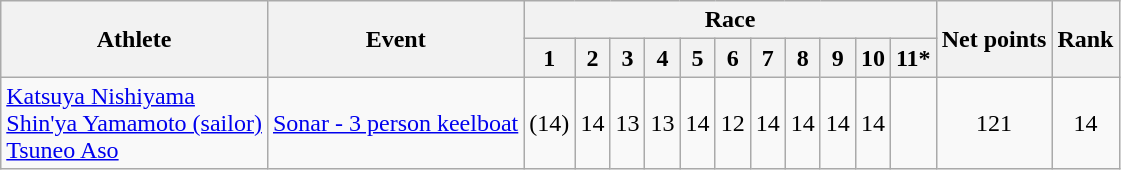<table class=wikitable>
<tr>
<th rowspan="2">Athlete</th>
<th rowspan="2">Event</th>
<th colspan="11">Race</th>
<th rowspan="2">Net points</th>
<th rowspan="2">Rank</th>
</tr>
<tr>
<th width="15">1</th>
<th width="15">2</th>
<th width="15">3</th>
<th width="15">4</th>
<th width="15">5</th>
<th width="15">6</th>
<th width="15">7</th>
<th width="15">8</th>
<th width="15">9</th>
<th width="15">10</th>
<th width="15">11*</th>
</tr>
<tr align=center>
<td align=left><a href='#'>Katsuya Nishiyama</a><br> <a href='#'>Shin'ya Yamamoto (sailor)</a><br> <a href='#'>Tsuneo Aso</a></td>
<td align=left><a href='#'>Sonar - 3 person keelboat</a></td>
<td>(14)</td>
<td>14</td>
<td>13</td>
<td>13</td>
<td>14</td>
<td>12</td>
<td>14</td>
<td>14</td>
<td>14</td>
<td>14</td>
<td></td>
<td>121</td>
<td>14</td>
</tr>
</table>
